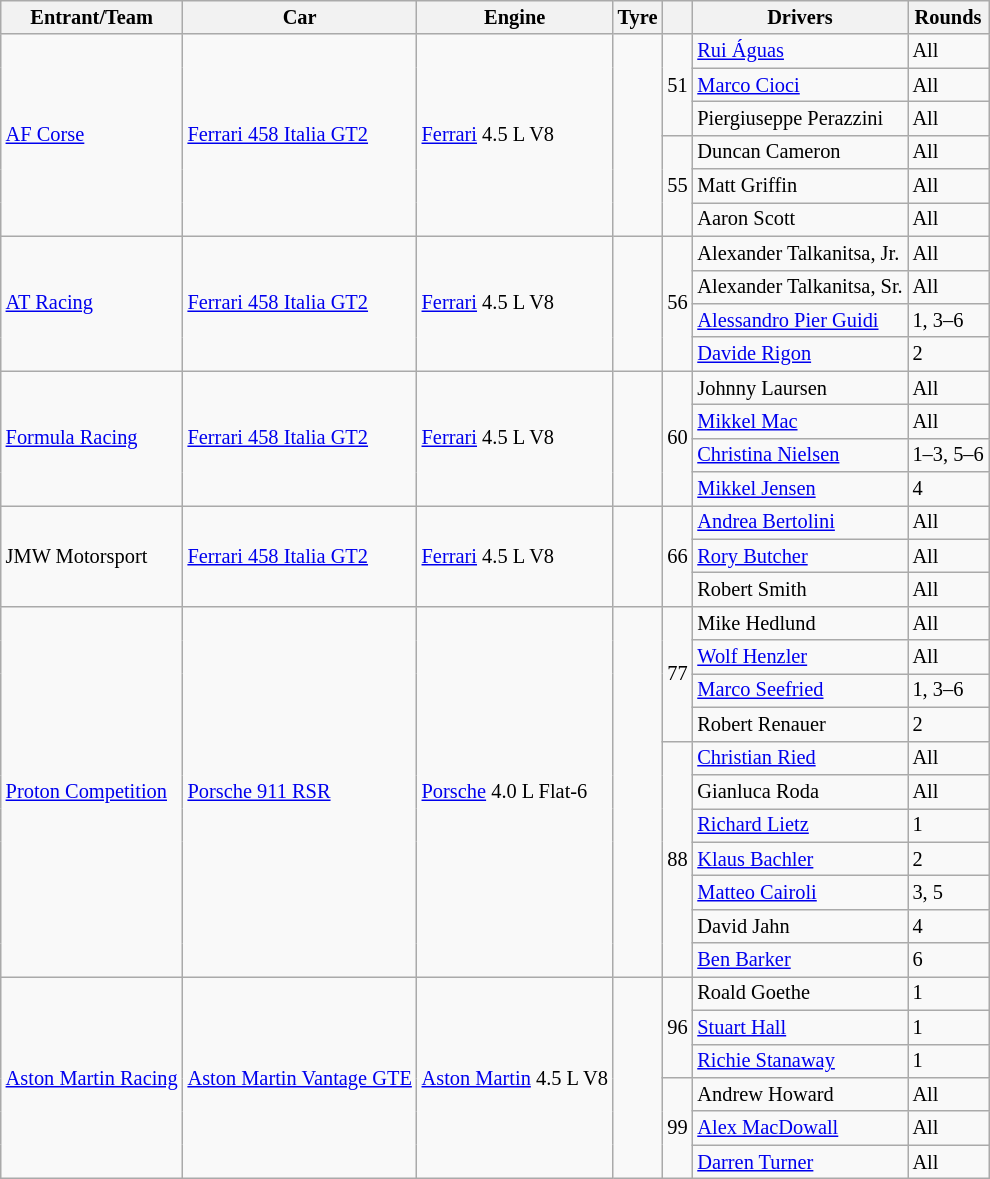<table class="wikitable" style="font-size: 85%">
<tr>
<th>Entrant/Team</th>
<th>Car</th>
<th>Engine</th>
<th>Tyre</th>
<th></th>
<th>Drivers</th>
<th>Rounds</th>
</tr>
<tr>
<td rowspan=6> <a href='#'>AF Corse</a></td>
<td rowspan=6><a href='#'>Ferrari 458 Italia GT2</a></td>
<td rowspan=6><a href='#'>Ferrari</a> 4.5 L V8</td>
<td rowspan=6></td>
<td rowspan=3>51</td>
<td> <a href='#'>Rui Águas</a></td>
<td>All</td>
</tr>
<tr>
<td> <a href='#'>Marco Cioci</a></td>
<td>All</td>
</tr>
<tr>
<td> Piergiuseppe Perazzini</td>
<td>All</td>
</tr>
<tr>
<td rowspan=3>55</td>
<td> Duncan Cameron</td>
<td>All</td>
</tr>
<tr>
<td> Matt Griffin</td>
<td>All</td>
</tr>
<tr>
<td> Aaron Scott</td>
<td>All</td>
</tr>
<tr>
<td rowspan=4> <a href='#'>AT Racing</a></td>
<td rowspan=4><a href='#'>Ferrari 458 Italia GT2</a></td>
<td rowspan=4><a href='#'>Ferrari</a> 4.5 L V8</td>
<td rowspan=4></td>
<td rowspan=4>56</td>
<td> Alexander Talkanitsa, Jr.</td>
<td>All</td>
</tr>
<tr>
<td> Alexander Talkanitsa, Sr.</td>
<td>All</td>
</tr>
<tr>
<td> <a href='#'>Alessandro Pier Guidi</a></td>
<td>1, 3–6</td>
</tr>
<tr>
<td> <a href='#'>Davide Rigon</a></td>
<td>2</td>
</tr>
<tr>
<td rowspan=4> <a href='#'>Formula Racing</a></td>
<td rowspan=4><a href='#'>Ferrari 458 Italia GT2</a></td>
<td rowspan=4><a href='#'>Ferrari</a> 4.5 L V8</td>
<td rowspan=4></td>
<td rowspan=4>60</td>
<td> Johnny Laursen</td>
<td>All</td>
</tr>
<tr>
<td> <a href='#'>Mikkel Mac</a></td>
<td>All</td>
</tr>
<tr>
<td> <a href='#'>Christina Nielsen</a></td>
<td>1–3, 5–6</td>
</tr>
<tr>
<td> <a href='#'>Mikkel Jensen</a></td>
<td>4</td>
</tr>
<tr>
<td rowspan=3> JMW Motorsport</td>
<td rowspan=3><a href='#'>Ferrari 458 Italia GT2</a></td>
<td rowspan=3><a href='#'>Ferrari</a> 4.5 L V8</td>
<td rowspan=3></td>
<td rowspan=3>66</td>
<td> <a href='#'>Andrea Bertolini</a></td>
<td>All</td>
</tr>
<tr>
<td> <a href='#'>Rory Butcher</a></td>
<td>All</td>
</tr>
<tr>
<td> Robert Smith</td>
<td>All</td>
</tr>
<tr>
<td rowspan=11> <a href='#'>Proton Competition</a></td>
<td rowspan=11><a href='#'>Porsche 911 RSR</a></td>
<td rowspan=11><a href='#'>Porsche</a> 4.0 L Flat-6</td>
<td rowspan=11></td>
<td rowspan=4>77</td>
<td> Mike Hedlund</td>
<td>All</td>
</tr>
<tr>
<td> <a href='#'>Wolf Henzler</a></td>
<td>All</td>
</tr>
<tr>
<td> <a href='#'>Marco Seefried</a></td>
<td>1, 3–6</td>
</tr>
<tr>
<td> Robert Renauer</td>
<td>2</td>
</tr>
<tr>
<td rowspan=7>88</td>
<td> <a href='#'>Christian Ried</a></td>
<td>All</td>
</tr>
<tr>
<td> Gianluca Roda</td>
<td>All</td>
</tr>
<tr>
<td> <a href='#'>Richard Lietz</a></td>
<td>1</td>
</tr>
<tr>
<td> <a href='#'>Klaus Bachler</a></td>
<td>2</td>
</tr>
<tr>
<td> <a href='#'>Matteo Cairoli</a></td>
<td>3, 5</td>
</tr>
<tr>
<td> David Jahn</td>
<td>4</td>
</tr>
<tr>
<td> <a href='#'>Ben Barker</a></td>
<td>6</td>
</tr>
<tr>
<td rowspan=6> <a href='#'>Aston Martin Racing</a></td>
<td rowspan=6><a href='#'>Aston Martin Vantage GTE</a></td>
<td rowspan=6><a href='#'>Aston Martin</a> 4.5 L V8</td>
<td rowspan=6></td>
<td rowspan=3>96</td>
<td> Roald Goethe</td>
<td>1</td>
</tr>
<tr>
<td> <a href='#'>Stuart Hall</a></td>
<td>1</td>
</tr>
<tr>
<td> <a href='#'>Richie Stanaway</a></td>
<td>1</td>
</tr>
<tr>
<td rowspan=3>99</td>
<td> Andrew Howard</td>
<td>All</td>
</tr>
<tr>
<td> <a href='#'>Alex MacDowall</a></td>
<td>All</td>
</tr>
<tr>
<td> <a href='#'>Darren Turner</a></td>
<td>All</td>
</tr>
</table>
